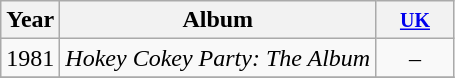<table class="wikitable">
<tr>
<th>Year</th>
<th>Album</th>
<th style="width:45px;"><small><a href='#'>UK</a></small></th>
</tr>
<tr>
<td rowspan="1">1981</td>
<td><em>Hokey Cokey Party: The Album</em></td>
<td align=center>–</td>
</tr>
<tr>
</tr>
</table>
